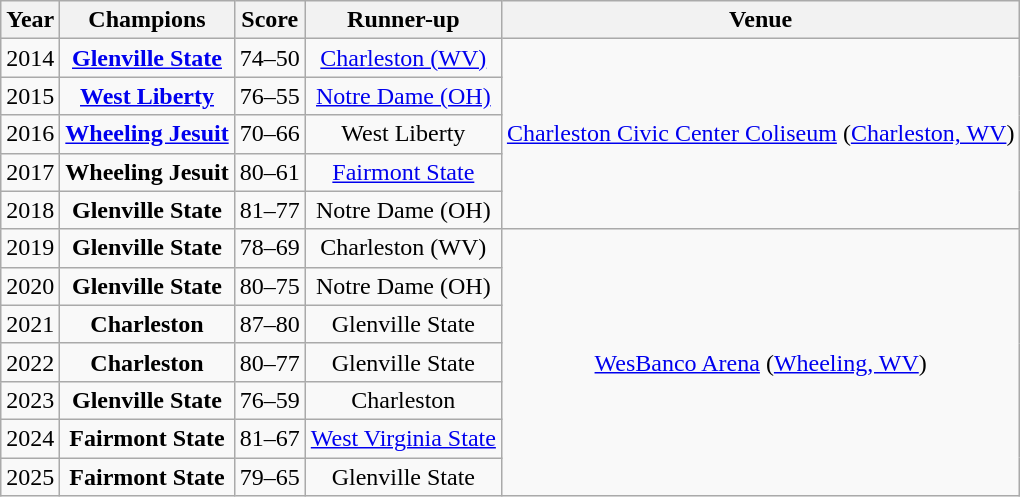<table class="wikitable sortable">
<tr>
<th>Year</th>
<th>Champions</th>
<th>Score</th>
<th>Runner-up</th>
<th>Venue</th>
</tr>
<tr align=center>
<td>2014</td>
<td><strong><a href='#'>Glenville State</a></strong></td>
<td>74–50</td>
<td><a href='#'>Charleston (WV)</a></td>
<td rowspan=5><a href='#'>Charleston Civic Center Coliseum</a> (<a href='#'>Charleston, WV</a>)</td>
</tr>
<tr align=center>
<td>2015</td>
<td><strong><a href='#'>West Liberty</a></strong></td>
<td>76–55</td>
<td><a href='#'>Notre Dame (OH)</a></td>
</tr>
<tr align=center>
<td>2016</td>
<td><strong><a href='#'>Wheeling Jesuit</a></strong></td>
<td>70–66</td>
<td>West Liberty</td>
</tr>
<tr align=center>
<td>2017</td>
<td><strong>Wheeling Jesuit</strong></td>
<td>80–61</td>
<td><a href='#'>Fairmont State</a></td>
</tr>
<tr align=center>
<td>2018</td>
<td><strong>Glenville State</strong></td>
<td>81–77</td>
<td>Notre Dame (OH)</td>
</tr>
<tr align=center>
<td>2019</td>
<td><strong>Glenville State</strong></td>
<td>78–69</td>
<td>Charleston (WV)</td>
<td rowspan=7><a href='#'>WesBanco Arena</a> (<a href='#'>Wheeling, WV</a>)</td>
</tr>
<tr align=center>
<td>2020</td>
<td><strong>Glenville State</strong></td>
<td>80–75</td>
<td>Notre Dame (OH)</td>
</tr>
<tr align=center>
<td>2021</td>
<td><strong>Charleston</strong></td>
<td>87–80</td>
<td>Glenville State</td>
</tr>
<tr align=center>
<td>2022</td>
<td><strong>Charleston</strong></td>
<td>80–77</td>
<td>Glenville State</td>
</tr>
<tr align=center>
<td>2023</td>
<td><strong>Glenville State</strong></td>
<td>76–59</td>
<td>Charleston</td>
</tr>
<tr align=center>
<td>2024</td>
<td><strong>Fairmont State</strong></td>
<td>81–67</td>
<td><a href='#'>West Virginia State</a></td>
</tr>
<tr align=center>
<td>2025</td>
<td><strong>Fairmont State</strong></td>
<td>79–65</td>
<td>Glenville State</td>
</tr>
</table>
